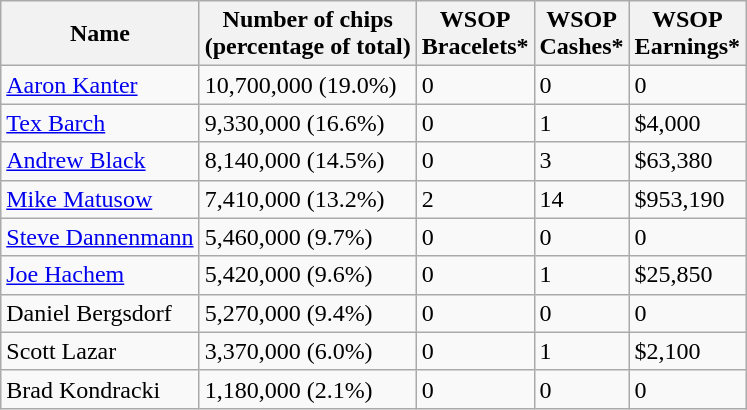<table class="wikitable sortable">
<tr>
<th>Name</th>
<th>Number of chips<br>(percentage of total)</th>
<th>WSOP<br>Bracelets*</th>
<th>WSOP<br>Cashes*</th>
<th>WSOP<br>Earnings*</th>
</tr>
<tr>
<td> <a href='#'>Aaron Kanter</a></td>
<td>10,700,000 (19.0%)</td>
<td>0</td>
<td>0</td>
<td>0</td>
</tr>
<tr>
<td> <a href='#'>Tex Barch</a></td>
<td>9,330,000 (16.6%)</td>
<td>0</td>
<td>1</td>
<td>$4,000</td>
</tr>
<tr>
<td> <a href='#'>Andrew Black</a></td>
<td>8,140,000 (14.5%)</td>
<td>0</td>
<td>3</td>
<td>$63,380</td>
</tr>
<tr>
<td> <a href='#'>Mike Matusow</a></td>
<td>7,410,000 (13.2%)</td>
<td>2</td>
<td>14</td>
<td>$953,190</td>
</tr>
<tr>
<td> <a href='#'>Steve Dannenmann</a></td>
<td>5,460,000 (9.7%)</td>
<td>0</td>
<td>0</td>
<td>0</td>
</tr>
<tr>
<td> <a href='#'>Joe Hachem</a></td>
<td>5,420,000 (9.6%)</td>
<td>0</td>
<td>1</td>
<td>$25,850</td>
</tr>
<tr>
<td> Daniel Bergsdorf</td>
<td>5,270,000 (9.4%)</td>
<td>0</td>
<td>0</td>
<td>0</td>
</tr>
<tr>
<td> Scott Lazar</td>
<td>3,370,000 (6.0%)</td>
<td>0</td>
<td>1</td>
<td>$2,100</td>
</tr>
<tr>
<td> Brad Kondracki</td>
<td>1,180,000 (2.1%)</td>
<td>0</td>
<td>0</td>
<td>0</td>
</tr>
</table>
